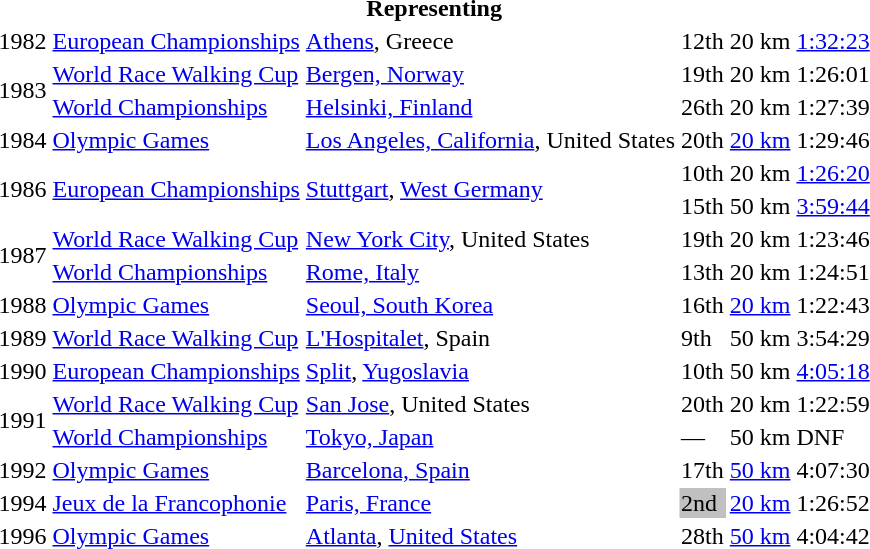<table>
<tr>
<th colspan="6">Representing </th>
</tr>
<tr>
<td>1982</td>
<td><a href='#'>European Championships</a></td>
<td><a href='#'>Athens</a>, Greece</td>
<td>12th</td>
<td>20 km</td>
<td><a href='#'>1:32:23</a></td>
</tr>
<tr>
<td rowspan=2>1983</td>
<td><a href='#'>World Race Walking Cup</a></td>
<td><a href='#'>Bergen, Norway</a></td>
<td>19th</td>
<td>20 km</td>
<td>1:26:01</td>
</tr>
<tr>
<td><a href='#'>World Championships</a></td>
<td><a href='#'>Helsinki, Finland</a></td>
<td>26th</td>
<td>20 km</td>
<td>1:27:39</td>
</tr>
<tr>
<td>1984</td>
<td><a href='#'>Olympic Games</a></td>
<td><a href='#'>Los Angeles, California</a>, United States</td>
<td>20th</td>
<td><a href='#'>20 km</a></td>
<td>1:29:46</td>
</tr>
<tr>
<td rowspan=2>1986</td>
<td rowspan=2><a href='#'>European Championships</a></td>
<td rowspan=2><a href='#'>Stuttgart</a>, <a href='#'>West Germany</a></td>
<td>10th</td>
<td>20 km</td>
<td><a href='#'>1:26:20</a></td>
</tr>
<tr>
<td>15th</td>
<td>50 km</td>
<td><a href='#'>3:59:44</a></td>
</tr>
<tr>
<td rowspan=2>1987</td>
<td><a href='#'>World Race Walking Cup</a></td>
<td><a href='#'>New York City</a>, United States</td>
<td>19th</td>
<td>20 km</td>
<td>1:23:46</td>
</tr>
<tr>
<td><a href='#'>World Championships</a></td>
<td><a href='#'>Rome, Italy</a></td>
<td>13th</td>
<td>20 km</td>
<td>1:24:51</td>
</tr>
<tr>
<td>1988</td>
<td><a href='#'>Olympic Games</a></td>
<td><a href='#'>Seoul, South Korea</a></td>
<td>16th</td>
<td><a href='#'>20 km</a></td>
<td>1:22:43</td>
</tr>
<tr>
<td>1989</td>
<td><a href='#'>World Race Walking Cup</a></td>
<td><a href='#'>L'Hospitalet</a>, Spain</td>
<td>9th</td>
<td>50 km</td>
<td>3:54:29</td>
</tr>
<tr>
<td>1990</td>
<td><a href='#'>European Championships</a></td>
<td><a href='#'>Split</a>, <a href='#'>Yugoslavia</a></td>
<td>10th</td>
<td>50 km</td>
<td><a href='#'>4:05:18</a></td>
</tr>
<tr>
<td rowspan=2>1991</td>
<td><a href='#'>World Race Walking Cup</a></td>
<td><a href='#'>San Jose</a>, United States</td>
<td>20th</td>
<td>20 km</td>
<td>1:22:59</td>
</tr>
<tr>
<td><a href='#'>World Championships</a></td>
<td><a href='#'>Tokyo, Japan</a></td>
<td>—</td>
<td>50 km</td>
<td>DNF</td>
</tr>
<tr>
<td>1992</td>
<td><a href='#'>Olympic Games</a></td>
<td><a href='#'>Barcelona, Spain</a></td>
<td>17th</td>
<td><a href='#'>50 km</a></td>
<td>4:07:30</td>
</tr>
<tr>
<td>1994</td>
<td><a href='#'>Jeux de la Francophonie</a></td>
<td><a href='#'>Paris, France</a></td>
<td bgcolor="silver">2nd</td>
<td><a href='#'>20 km</a></td>
<td>1:26:52</td>
</tr>
<tr>
<td>1996</td>
<td><a href='#'>Olympic Games</a></td>
<td><a href='#'>Atlanta</a>, <a href='#'>United States</a></td>
<td>28th</td>
<td><a href='#'>50 km</a></td>
<td>4:04:42</td>
</tr>
</table>
